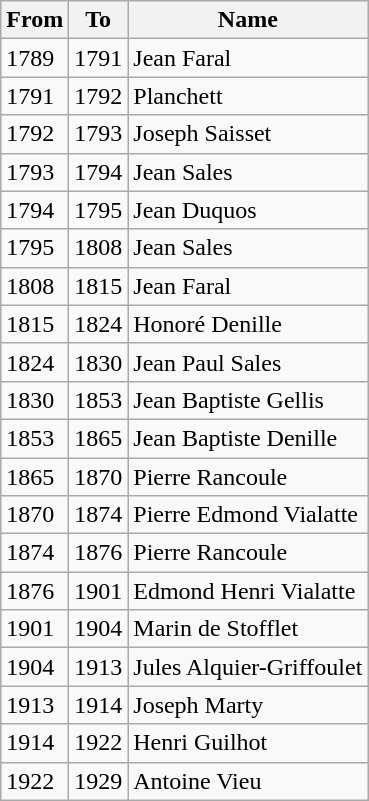<table class="wikitable">
<tr>
<th>From</th>
<th>To</th>
<th>Name</th>
</tr>
<tr>
<td>1789</td>
<td>1791</td>
<td>Jean Faral</td>
</tr>
<tr>
<td>1791</td>
<td>1792</td>
<td>Planchett</td>
</tr>
<tr>
<td>1792</td>
<td>1793</td>
<td>Joseph Saisset</td>
</tr>
<tr>
<td>1793</td>
<td>1794</td>
<td>Jean Sales</td>
</tr>
<tr>
<td>1794</td>
<td>1795</td>
<td>Jean Duquos</td>
</tr>
<tr>
<td>1795</td>
<td>1808</td>
<td>Jean Sales</td>
</tr>
<tr>
<td>1808</td>
<td>1815</td>
<td>Jean Faral</td>
</tr>
<tr>
<td>1815</td>
<td>1824</td>
<td>Honoré Denille</td>
</tr>
<tr>
<td>1824</td>
<td>1830</td>
<td>Jean Paul Sales</td>
</tr>
<tr>
<td>1830</td>
<td>1853</td>
<td>Jean Baptiste Gellis</td>
</tr>
<tr>
<td>1853</td>
<td>1865</td>
<td>Jean Baptiste Denille</td>
</tr>
<tr>
<td>1865</td>
<td>1870</td>
<td>Pierre Rancoule</td>
</tr>
<tr>
<td>1870</td>
<td>1874</td>
<td>Pierre Edmond Vialatte</td>
</tr>
<tr>
<td>1874</td>
<td>1876</td>
<td>Pierre Rancoule</td>
</tr>
<tr>
<td>1876</td>
<td>1901</td>
<td>Edmond Henri Vialatte</td>
</tr>
<tr>
<td>1901</td>
<td>1904</td>
<td>Marin de Stofflet</td>
</tr>
<tr>
<td>1904</td>
<td>1913</td>
<td>Jules Alquier-Griffoulet</td>
</tr>
<tr>
<td>1913</td>
<td>1914</td>
<td>Joseph Marty</td>
</tr>
<tr>
<td>1914</td>
<td>1922</td>
<td>Henri Guilhot</td>
</tr>
<tr>
<td>1922</td>
<td>1929</td>
<td>Antoine Vieu</td>
</tr>
</table>
